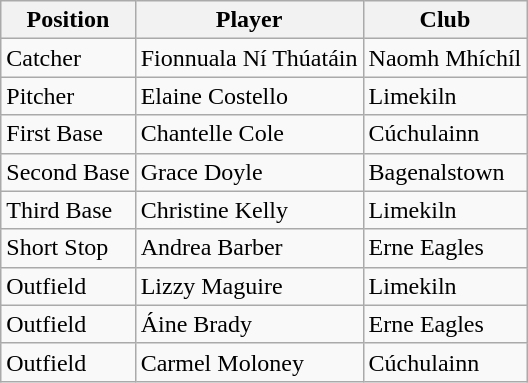<table class="wikitable">
<tr>
<th>Position</th>
<th>Player</th>
<th>Club</th>
</tr>
<tr>
<td>Catcher</td>
<td>Fionnuala Ní Thúatáin</td>
<td>Naomh Mhíchíl</td>
</tr>
<tr>
<td>Pitcher</td>
<td>Elaine Costello</td>
<td>Limekiln</td>
</tr>
<tr>
<td>First Base</td>
<td>Chantelle Cole</td>
<td>Cúchulainn</td>
</tr>
<tr>
<td>Second Base</td>
<td>Grace Doyle</td>
<td>Bagenalstown</td>
</tr>
<tr>
<td>Third Base</td>
<td>Christine Kelly</td>
<td>Limekiln</td>
</tr>
<tr>
<td>Short Stop</td>
<td>Andrea Barber</td>
<td>Erne Eagles</td>
</tr>
<tr>
<td>Outfield</td>
<td>Lizzy Maguire</td>
<td>Limekiln</td>
</tr>
<tr>
<td>Outfield</td>
<td>Áine Brady</td>
<td>Erne Eagles</td>
</tr>
<tr>
<td>Outfield</td>
<td>Carmel Moloney</td>
<td>Cúchulainn</td>
</tr>
</table>
